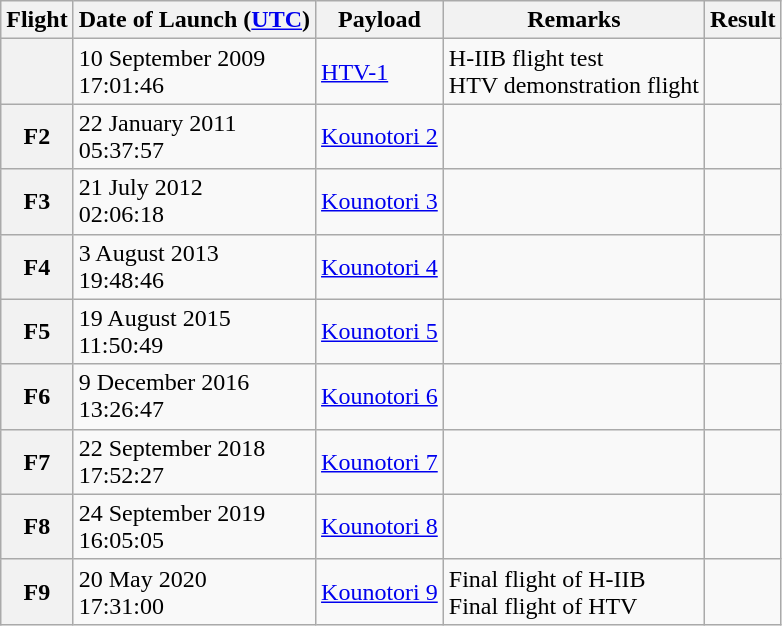<table class="wikitable">
<tr>
<th>Flight</th>
<th>Date of Launch (<a href='#'>UTC</a>)</th>
<th>Payload</th>
<th>Remarks</th>
<th>Result</th>
</tr>
<tr>
<th></th>
<td>10 September 2009<br>17:01:46</td>
<td><a href='#'>HTV-1</a></td>
<td>H-IIB flight test<br>HTV demonstration flight</td>
<td></td>
</tr>
<tr>
<th>F2</th>
<td>22 January 2011<br>05:37:57</td>
<td><a href='#'>Kounotori 2</a></td>
<td></td>
<td></td>
</tr>
<tr>
<th>F3</th>
<td>21 July 2012<br>02:06:18</td>
<td><a href='#'>Kounotori 3</a></td>
<td></td>
<td></td>
</tr>
<tr>
<th>F4</th>
<td>3 August 2013<br>19:48:46</td>
<td><a href='#'>Kounotori 4</a></td>
<td></td>
<td></td>
</tr>
<tr>
<th>F5</th>
<td>19 August 2015<br>11:50:49</td>
<td><a href='#'>Kounotori 5</a></td>
<td></td>
<td></td>
</tr>
<tr>
<th>F6</th>
<td>9 December 2016<br>13:26:47</td>
<td><a href='#'>Kounotori 6</a></td>
<td></td>
<td></td>
</tr>
<tr>
<th>F7</th>
<td>22 September 2018<br>17:52:27</td>
<td><a href='#'>Kounotori 7</a></td>
<td></td>
<td></td>
</tr>
<tr>
<th>F8</th>
<td>24 September 2019<br>16:05:05</td>
<td><a href='#'>Kounotori 8</a></td>
<td></td>
<td></td>
</tr>
<tr>
<th>F9</th>
<td>20 May 2020<br>17:31:00</td>
<td><a href='#'>Kounotori 9</a></td>
<td>Final flight of H-IIB<br>Final flight of HTV</td>
<td></td>
</tr>
</table>
